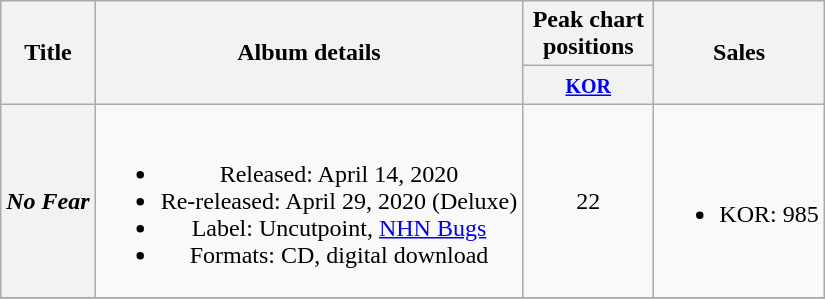<table class="wikitable plainrowheaders" style="text-align:center;">
<tr>
<th scope="col" rowspan="2">Title</th>
<th scope="col" rowspan="2">Album details</th>
<th scope="col" colspan="1" style="width:5em;">Peak chart positions</th>
<th scope="col" rowspan="2">Sales</th>
</tr>
<tr>
<th><small><a href='#'>KOR</a></small><br></th>
</tr>
<tr>
<th scope="row"><em>No Fear</em></th>
<td><br><ul><li>Released: April 14, 2020</li><li>Re-released: April 29, 2020 (Deluxe)</li><li>Label: Uncutpoint, <a href='#'>NHN Bugs</a></li><li>Formats: CD, digital download</li></ul></td>
<td>22</td>
<td><br><ul><li>KOR: 985</li></ul></td>
</tr>
<tr>
</tr>
</table>
